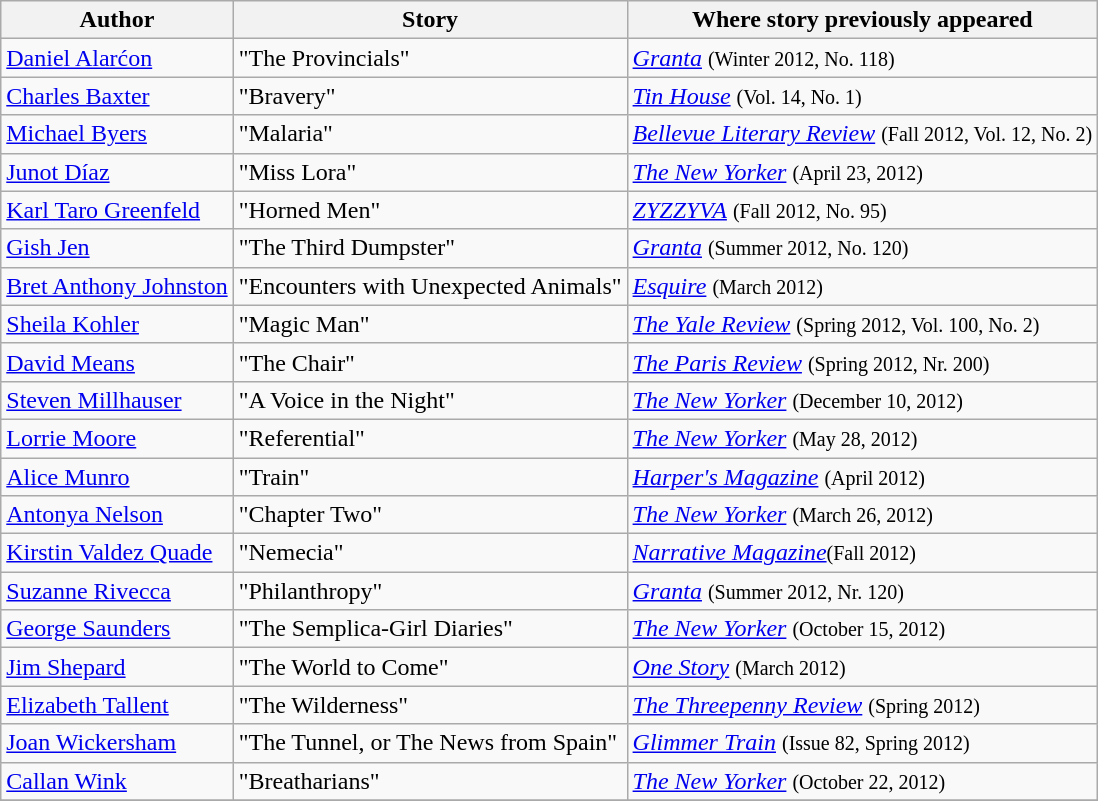<table class="wikitable">
<tr>
<th>Author</th>
<th>Story</th>
<th>Where story previously appeared</th>
</tr>
<tr>
<td><a href='#'>Daniel Alarćon</a></td>
<td>"The Provincials"</td>
<td><em><a href='#'>Granta</a></em> <small>(Winter 2012, No. 118)</small></td>
</tr>
<tr>
<td><a href='#'>Charles Baxter</a></td>
<td>"Bravery"</td>
<td><em><a href='#'>Tin House</a></em> <small>(Vol. 14, No. 1)</small></td>
</tr>
<tr>
<td><a href='#'>Michael Byers</a></td>
<td>"Malaria"</td>
<td><em><a href='#'>Bellevue Literary Review</a></em> <small>(Fall 2012, Vol. 12, No. 2)</small></td>
</tr>
<tr>
<td><a href='#'>Junot Díaz</a></td>
<td>"Miss Lora"</td>
<td><em><a href='#'>The New Yorker</a></em> <small>(April 23, 2012)</small></td>
</tr>
<tr>
<td><a href='#'>Karl Taro Greenfeld</a></td>
<td>"Horned Men"</td>
<td><em><a href='#'>ZYZZYVA</a></em> <small>(Fall 2012, No. 95)</small></td>
</tr>
<tr>
<td><a href='#'>Gish Jen</a></td>
<td>"The Third Dumpster"</td>
<td><em><a href='#'>Granta</a></em> <small>(Summer 2012, No. 120)</small></td>
</tr>
<tr>
<td><a href='#'>Bret Anthony Johnston</a></td>
<td>"Encounters with Unexpected Animals"</td>
<td><em><a href='#'>Esquire</a></em> <small>(March 2012)</small></td>
</tr>
<tr>
<td><a href='#'>Sheila Kohler</a></td>
<td>"Magic Man"</td>
<td><em><a href='#'>The Yale Review</a></em> <small>(Spring 2012, Vol. 100, No. 2)</small></td>
</tr>
<tr>
<td><a href='#'>David Means</a></td>
<td>"The Chair"</td>
<td><em><a href='#'>The Paris Review</a></em> <small>(Spring 2012, Nr. 200)</small></td>
</tr>
<tr>
<td><a href='#'>Steven Millhauser</a></td>
<td>"A Voice in the Night"</td>
<td><em><a href='#'>The New Yorker</a></em> <small>(December 10, 2012)</small></td>
</tr>
<tr>
<td><a href='#'>Lorrie Moore</a></td>
<td>"Referential"</td>
<td><em><a href='#'>The New Yorker</a></em> <small>(May 28, 2012)</small></td>
</tr>
<tr>
<td><a href='#'>Alice Munro</a></td>
<td>"Train"</td>
<td><em><a href='#'>Harper's Magazine</a></em> <small>(April 2012)</small></td>
</tr>
<tr>
<td><a href='#'>Antonya Nelson</a></td>
<td>"Chapter Two"</td>
<td><em><a href='#'>The New Yorker</a></em> <small>(March 26, 2012)</small></td>
</tr>
<tr>
<td><a href='#'>Kirstin Valdez Quade</a></td>
<td>"Nemecia"</td>
<td><em><a href='#'>Narrative Magazine</a></em><small>(Fall 2012)</small></td>
</tr>
<tr>
<td><a href='#'>Suzanne Rivecca</a></td>
<td>"Philanthropy"</td>
<td><em><a href='#'>Granta</a></em> <small>(Summer 2012, Nr. 120)</small></td>
</tr>
<tr>
<td><a href='#'>George Saunders</a></td>
<td>"The Semplica-Girl Diaries"</td>
<td><em><a href='#'>The New Yorker</a></em> <small>(October 15, 2012)</small></td>
</tr>
<tr>
<td><a href='#'>Jim Shepard</a></td>
<td>"The World to Come"</td>
<td><em><a href='#'>One Story</a></em> <small>(March 2012)</small></td>
</tr>
<tr>
<td><a href='#'>Elizabeth Tallent</a></td>
<td>"The Wilderness"</td>
<td><em><a href='#'>The Threepenny Review</a></em> <small>(Spring 2012)</small></td>
</tr>
<tr>
<td><a href='#'>Joan Wickersham</a></td>
<td>"The Tunnel, or The News from Spain"</td>
<td><em><a href='#'>Glimmer Train</a></em> <small>(Issue 82, Spring 2012)</small></td>
</tr>
<tr>
<td><a href='#'>Callan Wink</a></td>
<td>"Breatharians"</td>
<td><em><a href='#'>The New Yorker</a></em> <small>(October 22, 2012)</small></td>
</tr>
<tr>
</tr>
</table>
